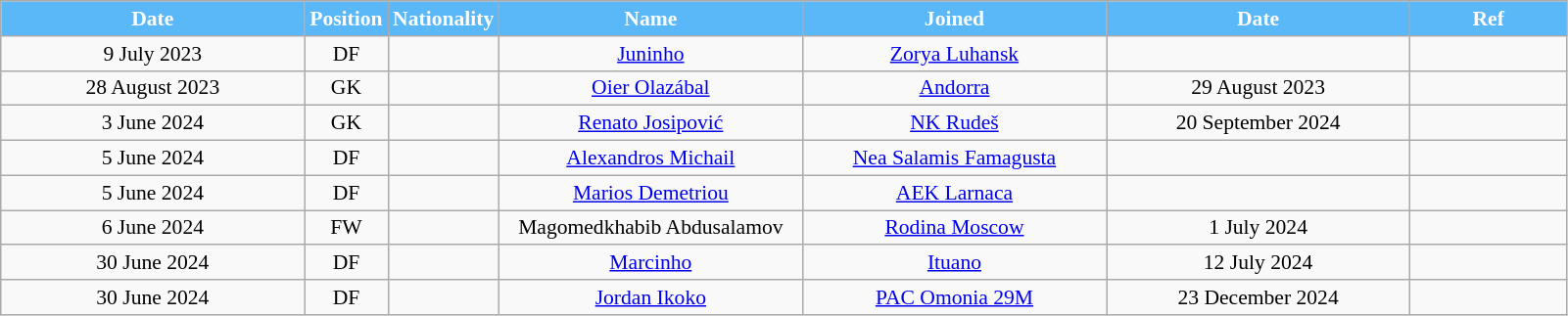<table class="wikitable"  style="text-align:center; font-size:90%; ">
<tr>
<th style="background:#5BB8F8; color:white; width:200px;">Date</th>
<th style="background:#5BB8F8; color:white; width:50px;">Position</th>
<th style="background:#5BB8F8; color:white; width:50px;">Nationality</th>
<th style="background:#5BB8F8; color:white; width:200px;">Name</th>
<th style="background:#5BB8F8; color:white; width:200px;">Joined</th>
<th style="background:#5BB8F8; color:white; width:200px;">Date</th>
<th style="background:#5BB8F8; color:white; width:100px;">Ref</th>
</tr>
<tr>
<td>9 July 2023</td>
<td>DF</td>
<td></td>
<td><a href='#'>Juninho</a></td>
<td><a href='#'>Zorya Luhansk</a></td>
<td></td>
<td></td>
</tr>
<tr>
<td>28 August 2023</td>
<td>GK</td>
<td></td>
<td><a href='#'>Oier Olazábal</a></td>
<td><a href='#'>Andorra</a></td>
<td>29 August 2023</td>
<td></td>
</tr>
<tr>
<td>3 June 2024</td>
<td>GK</td>
<td></td>
<td><a href='#'>Renato Josipović</a></td>
<td><a href='#'>NK Rudeš</a></td>
<td>20 September 2024</td>
<td></td>
</tr>
<tr>
<td>5 June 2024</td>
<td>DF</td>
<td></td>
<td><a href='#'>Alexandros Michail</a></td>
<td><a href='#'>Nea Salamis Famagusta</a></td>
<td></td>
<td></td>
</tr>
<tr>
<td>5 June 2024</td>
<td>DF</td>
<td></td>
<td><a href='#'>Marios Demetriou</a></td>
<td><a href='#'>AEK Larnaca</a></td>
<td></td>
<td></td>
</tr>
<tr>
<td>6 June 2024</td>
<td>FW</td>
<td></td>
<td>Magomedkhabib Abdusalamov</td>
<td><a href='#'>Rodina Moscow</a></td>
<td>1 July 2024</td>
<td></td>
</tr>
<tr>
<td>30 June 2024</td>
<td>DF</td>
<td></td>
<td><a href='#'>Marcinho</a></td>
<td><a href='#'>Ituano</a></td>
<td>12 July 2024</td>
<td></td>
</tr>
<tr>
<td>30 June 2024</td>
<td>DF</td>
<td></td>
<td><a href='#'>Jordan Ikoko</a></td>
<td><a href='#'>PAC Omonia 29M</a></td>
<td>23 December 2024</td>
<td></td>
</tr>
</table>
